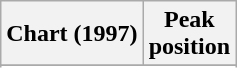<table class="wikitable sortable">
<tr>
<th>Chart (1997)</th>
<th>Peak<br>position</th>
</tr>
<tr>
</tr>
<tr>
</tr>
</table>
